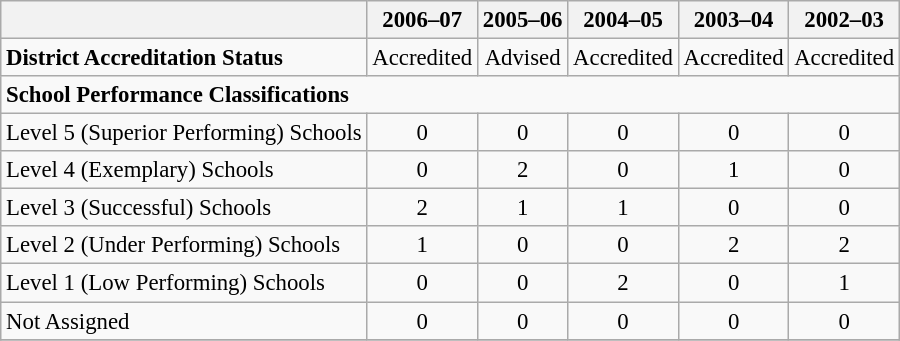<table class="wikitable" style="font-size: 95%;">
<tr>
<th></th>
<th>2006–07</th>
<th>2005–06</th>
<th>2004–05</th>
<th>2003–04</th>
<th>2002–03</th>
</tr>
<tr>
<td align="left"><strong>District Accreditation Status</strong></td>
<td align="center">Accredited</td>
<td align="center">Advised</td>
<td align="center">Accredited</td>
<td align="center">Accredited</td>
<td align="center">Accredited</td>
</tr>
<tr>
<td align="left" colspan="6"><strong>School Performance Classifications</strong></td>
</tr>
<tr>
<td align="left">Level 5 (Superior Performing) Schools</td>
<td align="center">0</td>
<td align="center">0</td>
<td align="center">0</td>
<td align="center">0</td>
<td align="center">0</td>
</tr>
<tr>
<td align="left">Level 4 (Exemplary) Schools</td>
<td align="center">0</td>
<td align="center">2</td>
<td align="center">0</td>
<td align="center">1</td>
<td align="center">0</td>
</tr>
<tr>
<td align="left">Level 3 (Successful) Schools</td>
<td align="center">2</td>
<td align="center">1</td>
<td align="center">1</td>
<td align="center">0</td>
<td align="center">0</td>
</tr>
<tr>
<td align="left">Level 2 (Under Performing) Schools</td>
<td align="center">1</td>
<td align="center">0</td>
<td align="center">0</td>
<td align="center">2</td>
<td align="center">2</td>
</tr>
<tr>
<td align="left">Level 1 (Low Performing) Schools</td>
<td align="center">0</td>
<td align="center">0</td>
<td align="center">2</td>
<td align="center">0</td>
<td align="center">1</td>
</tr>
<tr>
<td align="left">Not Assigned</td>
<td align="center">0</td>
<td align="center">0</td>
<td align="center">0</td>
<td align="center">0</td>
<td align="center">0</td>
</tr>
<tr>
</tr>
</table>
